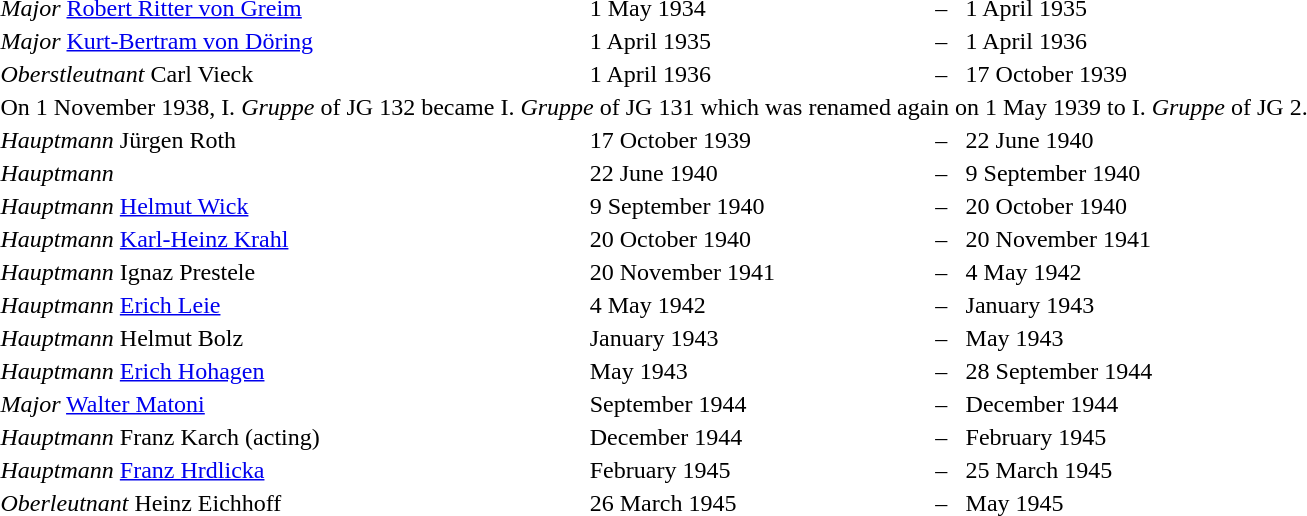<table>
<tr>
<td><em>Major</em> <a href='#'>Robert Ritter von Greim</a></td>
<td>1 May 1934</td>
<td>–</td>
<td>1 April 1935</td>
</tr>
<tr>
<td><em>Major</em> <a href='#'>Kurt-Bertram von Döring</a></td>
<td>1 April 1935</td>
<td>–</td>
<td>1 April 1936</td>
</tr>
<tr>
<td><em>Oberstleutnant</em> Carl Vieck</td>
<td>1 April 1936</td>
<td>–</td>
<td>17 October 1939</td>
</tr>
<tr>
<td colspan="4">On 1 November 1938, I. <em>Gruppe</em> of JG 132 became I. <em>Gruppe</em> of JG 131 which was renamed again on 1 May 1939 to I. <em>Gruppe</em> of JG 2.</td>
</tr>
<tr>
<td><em>Hauptmann</em> Jürgen Roth</td>
<td>17 October 1939</td>
<td>–</td>
<td>22 June 1940</td>
</tr>
<tr>
<td><em>Hauptmann</em> </td>
<td>22 June 1940</td>
<td>–</td>
<td>9 September 1940</td>
</tr>
<tr>
<td><em>Hauptmann</em> <a href='#'>Helmut Wick</a></td>
<td>9 September 1940</td>
<td>–</td>
<td>20 October 1940</td>
</tr>
<tr>
<td><em>Hauptmann</em> <a href='#'>Karl-Heinz Krahl</a></td>
<td>20 October 1940</td>
<td>–</td>
<td>20 November 1941</td>
</tr>
<tr>
<td><em>Hauptmann</em> Ignaz Prestele</td>
<td>20 November 1941</td>
<td>–</td>
<td>4 May 1942</td>
</tr>
<tr>
<td><em>Hauptmann</em> <a href='#'>Erich Leie</a></td>
<td>4 May 1942</td>
<td>–</td>
<td>January 1943</td>
</tr>
<tr>
<td><em>Hauptmann</em> Helmut Bolz</td>
<td>January 1943</td>
<td>–</td>
<td>May 1943</td>
</tr>
<tr>
<td><em>Hauptmann</em> <a href='#'>Erich Hohagen</a></td>
<td>May 1943</td>
<td>–</td>
<td>28 September 1944</td>
</tr>
<tr>
<td><em>Major</em> <a href='#'>Walter Matoni</a></td>
<td>September 1944</td>
<td>–</td>
<td>December 1944</td>
</tr>
<tr>
<td><em>Hauptmann</em> Franz Karch (acting)</td>
<td>December 1944</td>
<td>–</td>
<td>February 1945</td>
</tr>
<tr>
<td><em>Hauptmann</em> <a href='#'>Franz Hrdlicka</a></td>
<td>February 1945</td>
<td>–</td>
<td>25 March 1945</td>
</tr>
<tr>
<td><em>Oberleutnant</em> Heinz Eichhoff</td>
<td>26 March 1945</td>
<td>–</td>
<td>May 1945</td>
</tr>
</table>
